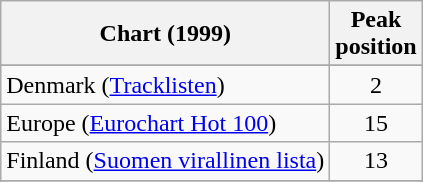<table class="wikitable sortable">
<tr>
<th>Chart (1999)</th>
<th>Peak<br>position</th>
</tr>
<tr>
</tr>
<tr>
</tr>
<tr>
</tr>
<tr>
</tr>
<tr>
<td>Denmark (<a href='#'>Tracklisten</a>)</td>
<td style="text-align:center;">2</td>
</tr>
<tr>
<td>Europe (<a href='#'>Eurochart Hot 100</a>)</td>
<td style="text-align:center;">15</td>
</tr>
<tr>
<td>Finland (<a href='#'>Suomen virallinen lista</a>)</td>
<td style="text-align:center;">13</td>
</tr>
<tr>
</tr>
<tr>
</tr>
<tr>
</tr>
<tr>
</tr>
<tr>
</tr>
<tr>
</tr>
<tr>
</tr>
</table>
